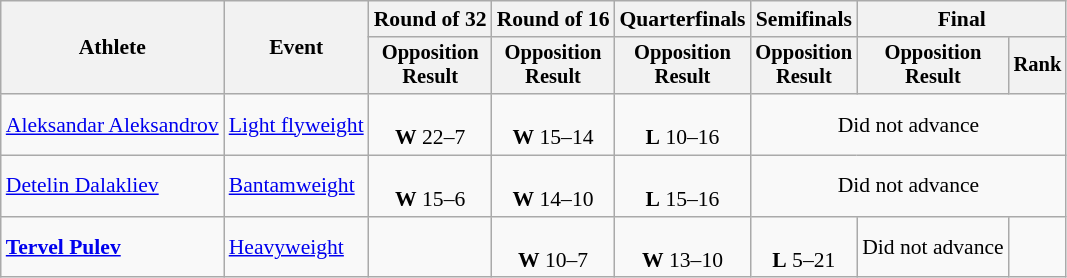<table class="wikitable" style="font-size:90%">
<tr>
<th rowspan="2">Athlete</th>
<th rowspan="2">Event</th>
<th>Round of 32</th>
<th>Round of 16</th>
<th>Quarterfinals</th>
<th>Semifinals</th>
<th colspan=2>Final</th>
</tr>
<tr style="font-size:95%">
<th>Opposition<br>Result</th>
<th>Opposition<br>Result</th>
<th>Opposition<br>Result</th>
<th>Opposition<br>Result</th>
<th>Opposition<br>Result</th>
<th>Rank</th>
</tr>
<tr align=center>
<td align=left><a href='#'>Aleksandar Aleksandrov</a></td>
<td align=left><a href='#'>Light flyweight</a></td>
<td><br><strong>W</strong> 22–7</td>
<td><br><strong>W</strong> 15–14</td>
<td><br><strong>L</strong> 10–16</td>
<td colspan=3>Did not advance</td>
</tr>
<tr align=center>
<td align=left><a href='#'>Detelin Dalakliev</a></td>
<td align=left><a href='#'>Bantamweight</a></td>
<td><br><strong>W</strong> 15–6</td>
<td><br><strong>W</strong> 14–10</td>
<td><br><strong>L</strong> 15–16</td>
<td colspan=3>Did not advance</td>
</tr>
<tr align=center>
<td align=left><strong><a href='#'>Tervel Pulev</a></strong></td>
<td align=left><a href='#'>Heavyweight</a></td>
<td></td>
<td><br><strong>W</strong> 10–7</td>
<td><br><strong>W</strong> 13–10</td>
<td><br><strong>L</strong> 5–21</td>
<td>Did not advance</td>
<td></td>
</tr>
</table>
